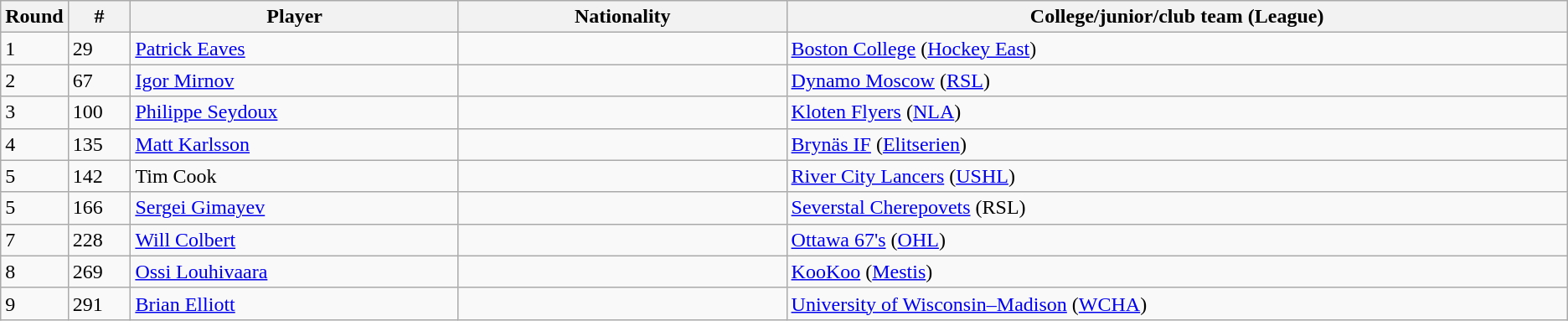<table class="wikitable">
<tr align="center">
<th bgcolor="#DDDDFF" width="4.0%">Round</th>
<th bgcolor="#DDDDFF" width="4.0%">#</th>
<th bgcolor="#DDDDFF" width="21.0%">Player</th>
<th bgcolor="#DDDDFF" width="21.0%">Nationality</th>
<th bgcolor="#DDDDFF" width="100.0%">College/junior/club team (League)</th>
</tr>
<tr>
<td>1</td>
<td>29</td>
<td><a href='#'>Patrick Eaves</a></td>
<td></td>
<td><a href='#'>Boston College</a> (<a href='#'>Hockey East</a>)</td>
</tr>
<tr>
<td>2</td>
<td>67</td>
<td><a href='#'>Igor Mirnov</a></td>
<td></td>
<td><a href='#'>Dynamo Moscow</a> (<a href='#'>RSL</a>)</td>
</tr>
<tr>
<td>3</td>
<td>100</td>
<td><a href='#'>Philippe Seydoux</a></td>
<td></td>
<td><a href='#'>Kloten Flyers</a> (<a href='#'>NLA</a>)</td>
</tr>
<tr>
<td>4</td>
<td>135</td>
<td><a href='#'>Matt Karlsson</a></td>
<td></td>
<td><a href='#'>Brynäs IF</a> (<a href='#'>Elitserien</a>)</td>
</tr>
<tr>
<td>5</td>
<td>142</td>
<td>Tim Cook</td>
<td></td>
<td><a href='#'>River City Lancers</a> (<a href='#'>USHL</a>)</td>
</tr>
<tr>
<td>5</td>
<td>166</td>
<td><a href='#'>Sergei Gimayev</a></td>
<td></td>
<td><a href='#'>Severstal Cherepovets</a> (RSL)</td>
</tr>
<tr>
<td>7</td>
<td>228</td>
<td><a href='#'>Will Colbert</a></td>
<td></td>
<td><a href='#'>Ottawa 67's</a> (<a href='#'>OHL</a>)</td>
</tr>
<tr>
<td>8</td>
<td>269</td>
<td><a href='#'>Ossi Louhivaara</a></td>
<td></td>
<td><a href='#'>KooKoo</a> (<a href='#'>Mestis</a>)</td>
</tr>
<tr>
<td>9</td>
<td>291</td>
<td><a href='#'>Brian Elliott</a></td>
<td></td>
<td><a href='#'>University of Wisconsin–Madison</a> (<a href='#'>WCHA</a>)</td>
</tr>
</table>
